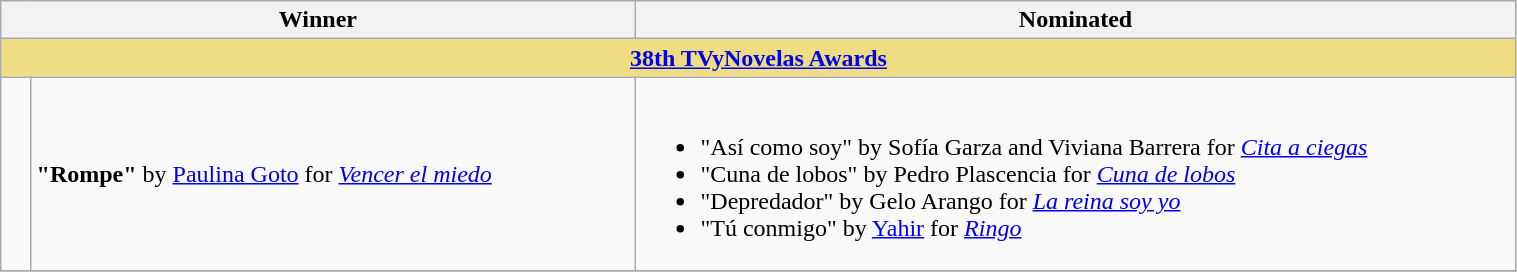<table class="wikitable" width=80%>
<tr align=center>
<th width="150px;" colspan=2; align="center">Winner</th>
<th width="580px;" align="center">Nominated</th>
</tr>
<tr>
<th colspan=9 style="background:#EEDD82;"  align="center"><strong><a href='#'>38th TVyNovelas Awards</a></strong></th>
</tr>
<tr>
<td width=2%></td>
<td><strong>"Rompe"</strong> by <a href='#'>Paulina Goto</a> for <em><a href='#'>Vencer el miedo</a></em></td>
<td><br><ul><li>"Así como soy" by Sofía Garza and Viviana Barrera for <em><a href='#'>Cita a ciegas</a></em></li><li>"Cuna de lobos" by Pedro Plascencia for <em><a href='#'>Cuna de lobos</a></em></li><li>"Depredador" by Gelo Arango for <em><a href='#'>La reina soy yo</a></em></li><li>"Tú conmigo" by <a href='#'>Yahir</a> for <em><a href='#'>Ringo</a></em></li></ul></td>
</tr>
<tr>
</tr>
</table>
